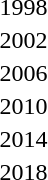<table>
<tr>
<td rowspan=2>1998</td>
<td rowspan=2></td>
<td rowspan=2></td>
<td></td>
</tr>
<tr>
<td></td>
</tr>
<tr>
<td rowspan=2>2002</td>
<td rowspan=2></td>
<td rowspan=2></td>
<td></td>
</tr>
<tr>
<td></td>
</tr>
<tr>
<td>2006</td>
<td></td>
<td></td>
<td></td>
</tr>
<tr>
<td>2010<br></td>
<td></td>
<td></td>
<td></td>
</tr>
<tr>
<td>2014<br></td>
<td></td>
<td></td>
<td></td>
</tr>
<tr>
<td>2018<br></td>
<td></td>
<td></td>
<td></td>
</tr>
</table>
